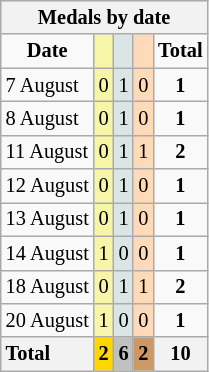<table class="wikitable" style="text-align:center;font-size:85%">
<tr style="background:#efefef;">
<th colspan=7>Medals by date</th>
</tr>
<tr>
<td><strong>Date</strong></td>
<td bgcolor=#f7f6a8></td>
<td bgcolor=#dce5e5></td>
<td bgcolor=#ffdab9></td>
<td><strong>Total</strong></td>
</tr>
<tr>
<td style="text-align:left;">7 August</td>
<td style="background:#F7F6A8;">0</td>
<td style="background:#DCE5E5;">1</td>
<td style="background:#FFDAB9;">0</td>
<td><strong>1</strong></td>
</tr>
<tr>
<td style="text-align:left;">8 August</td>
<td style="background:#F7F6A8;">0</td>
<td style="background:#DCE5E5;">1</td>
<td style="background:#FFDAB9;">0</td>
<td><strong>1</strong></td>
</tr>
<tr>
<td style="text-align:left;">11 August</td>
<td style="background:#F7F6A8;">0</td>
<td style="background:#DCE5E5;">1</td>
<td style="background:#FFDAB9;">1</td>
<td><strong>2</strong></td>
</tr>
<tr>
<td style="text-align:left;">12 August</td>
<td style="background:#F7F6A8;">0</td>
<td style="background:#DCE5E5;">1</td>
<td style="background:#FFDAB9;">0</td>
<td><strong>1</strong></td>
</tr>
<tr>
<td style="text-align:left;">13 August</td>
<td style="background:#F7F6A8;">0</td>
<td style="background:#DCE5E5;">1</td>
<td style="background:#FFDAB9;">0</td>
<td><strong>1</strong></td>
</tr>
<tr>
<td style="text-align:left;">14 August</td>
<td style="background:#F7F6A8;">1</td>
<td style="background:#DCE5E5;">0</td>
<td style="background:#FFDAB9;">0</td>
<td><strong>1</strong></td>
</tr>
<tr>
<td style="text-align:left;">18 August</td>
<td style="background:#F7F6A8;">0</td>
<td style="background:#DCE5E5;">1</td>
<td style="background:#FFDAB9;">1</td>
<td><strong>2</strong></td>
</tr>
<tr>
<td style="text-align:left;">20 August</td>
<td style="background:#F7F6A8;">1</td>
<td style="background:#DCE5E5;">0</td>
<td style="background:#FFDAB9;">0</td>
<td><strong>1</strong></td>
</tr>
<tr>
<th style="text-align:left;">Total</th>
<th style="background:gold;">2</th>
<th style="background:silver;">6</th>
<th style="background:#c96;">2</th>
<th>10</th>
</tr>
</table>
